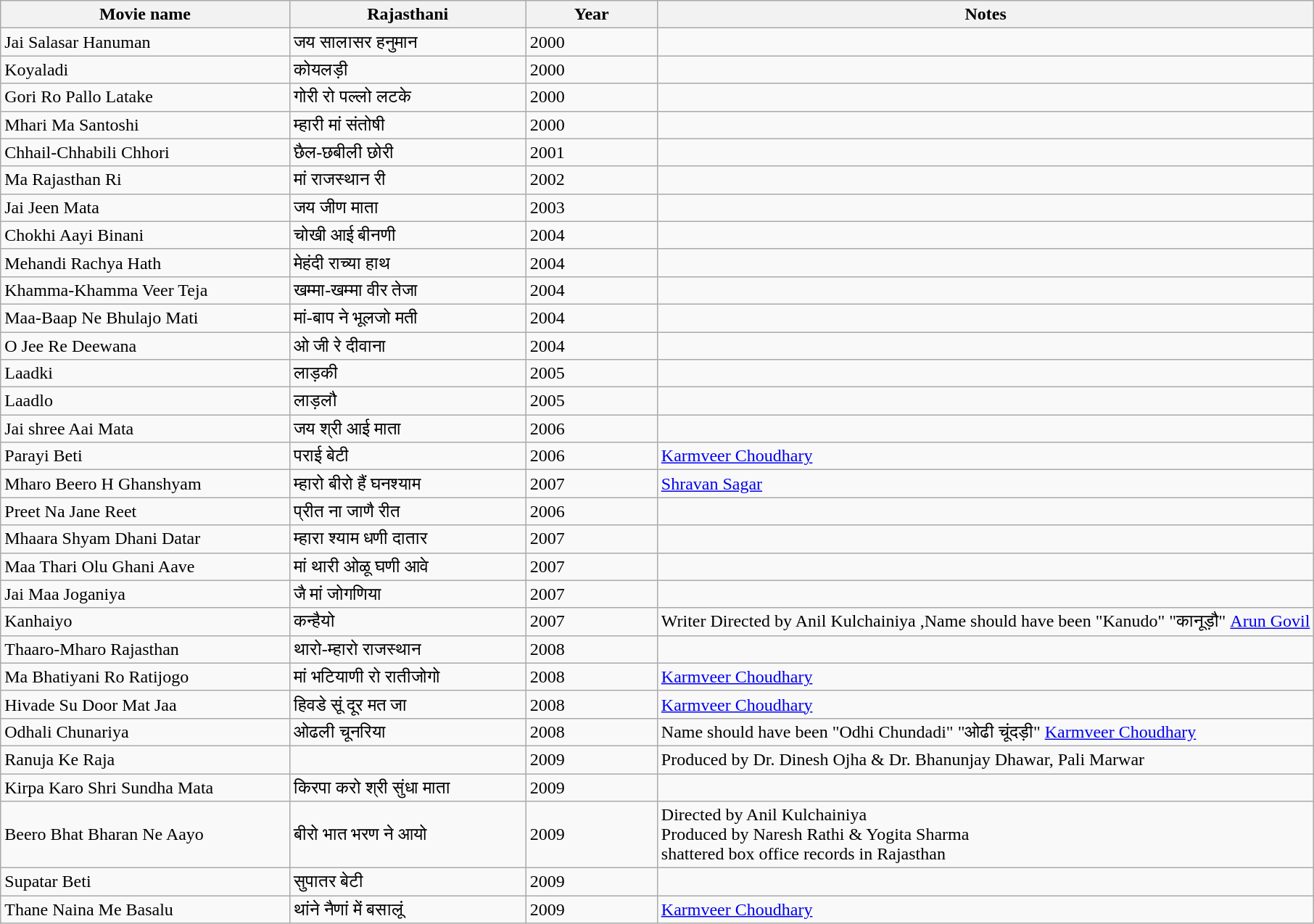<table class="wikitable sortable">
<tr>
<th scope="col" style="width: 22%;">Movie name</th>
<th scope="col" style="width: 18%;">Rajasthani</th>
<th scope="col" style="width: 10%;">Year</th>
<th scope="col" style="width: 50%;">Notes</th>
</tr>
<tr>
<td>Jai Salasar Hanuman</td>
<td>जय सालासर हनुमान</td>
<td>2000</td>
<td></td>
</tr>
<tr>
<td>Koyaladi</td>
<td>कोयलड़ी</td>
<td>2000</td>
<td></td>
</tr>
<tr>
<td>Gori Ro Pallo Latake</td>
<td>गोरी रो पल्लो लटके</td>
<td>2000</td>
<td></td>
</tr>
<tr>
<td>Mhari Ma Santoshi</td>
<td>म्हारी मां संतोषी</td>
<td>2000</td>
<td></td>
</tr>
<tr>
<td>Chhail-Chhabili Chhori</td>
<td>छैल-छबीली छोरी</td>
<td>2001</td>
<td></td>
</tr>
<tr>
<td>Ma Rajasthan Ri</td>
<td>मां राजस्थान री</td>
<td>2002</td>
<td></td>
</tr>
<tr>
<td>Jai Jeen Mata</td>
<td>जय जीण माता</td>
<td>2003</td>
<td></td>
</tr>
<tr>
<td>Chokhi Aayi Binani</td>
<td>चोखी आई बीनणी</td>
<td>2004</td>
<td></td>
</tr>
<tr>
<td>Mehandi Rachya Hath</td>
<td>मेहंदी राच्या हाथ</td>
<td>2004</td>
<td></td>
</tr>
<tr>
<td>Khamma-Khamma Veer Teja</td>
<td>खम्मा-खम्मा वीर तेजा</td>
<td>2004</td>
<td></td>
</tr>
<tr>
<td>Maa-Baap Ne Bhulajo Mati</td>
<td>मां-बाप ने भूलजो मती</td>
<td>2004</td>
<td></td>
</tr>
<tr>
<td>O Jee Re Deewana</td>
<td>ओ जी रे दीवाना</td>
<td>2004</td>
<td></td>
</tr>
<tr>
<td>Laadki</td>
<td>लाड़की</td>
<td>2005</td>
<td></td>
</tr>
<tr>
<td>Laadlo</td>
<td>लाड़लौ</td>
<td>2005</td>
<td></td>
</tr>
<tr>
<td>Jai shree Aai Mata</td>
<td>जय श्री आई माता</td>
<td>2006</td>
<td></td>
</tr>
<tr>
<td>Parayi Beti</td>
<td>पराई बेटी</td>
<td>2006</td>
<td><a href='#'>Karmveer Choudhary</a></td>
</tr>
<tr>
<td>Mharo Beero H Ghanshyam</td>
<td>म्हारो बीरो हैं घनश्याम</td>
<td>2007</td>
<td><a href='#'>Shravan Sagar</a></td>
</tr>
<tr>
<td>Preet Na Jane Reet</td>
<td>प्रीत ना जाणै रीत</td>
<td>2006</td>
<td></td>
</tr>
<tr>
<td>Mhaara Shyam Dhani Datar</td>
<td>म्हारा श्याम धणी दातार</td>
<td>2007</td>
<td></td>
</tr>
<tr>
<td>Maa Thari Olu Ghani Aave</td>
<td>मां थारी ओळू घणी आवे</td>
<td>2007</td>
<td></td>
</tr>
<tr>
<td>Jai Maa Joganiya</td>
<td>जै मां जोगणिया</td>
<td>2007</td>
<td></td>
</tr>
<tr>
<td>Kanhaiyo</td>
<td>कन्हैयो</td>
<td>2007</td>
<td>Writer Directed by Anil Kulchainiya ,Name should have been "Kanudo" "कानूड़ौ" <a href='#'>Arun Govil</a></td>
</tr>
<tr>
<td>Thaaro-Mharo Rajasthan</td>
<td>थारो-म्हारो राजस्थान</td>
<td>2008</td>
<td></td>
</tr>
<tr>
<td>Ma Bhatiyani Ro Ratijogo</td>
<td>मां भटियाणी रो रातीजोगो</td>
<td>2008</td>
<td><a href='#'>Karmveer Choudhary</a></td>
</tr>
<tr>
<td>Hivade Su Door Mat Jaa</td>
<td>हिवडे सूं दूर मत जा</td>
<td>2008</td>
<td><a href='#'>Karmveer Choudhary</a></td>
</tr>
<tr>
<td>Odhali Chunariya</td>
<td>ओढली चूनरिया</td>
<td>2008</td>
<td>Name should have been "Odhi Chundadi" "ओढी चूंदड़ी" <a href='#'>Karmveer Choudhary</a></td>
</tr>
<tr>
<td>Ranuja Ke Raja</td>
<td></td>
<td>2009</td>
<td>Produced by Dr. Dinesh Ojha & Dr. Bhanunjay Dhawar, Pali Marwar</td>
</tr>
<tr>
<td>Kirpa Karo Shri Sundha Mata</td>
<td>किरपा करो श्री सुंधा माता</td>
<td>2009</td>
<td></td>
</tr>
<tr>
<td>Beero Bhat Bharan Ne Aayo</td>
<td>बीरो भात भरण ने आयो</td>
<td>2009</td>
<td>Directed by Anil Kulchainiya<br>Produced by Naresh Rathi & Yogita Sharma<br>shattered box office records in Rajasthan</td>
</tr>
<tr>
<td>Supatar Beti</td>
<td>सुपातर बेटी</td>
<td>2009</td>
<td></td>
</tr>
<tr>
<td>Thane Naina Me Basalu</td>
<td>थांने नैणां में बसालूं</td>
<td>2009</td>
<td><a href='#'>Karmveer Choudhary</a></td>
</tr>
</table>
